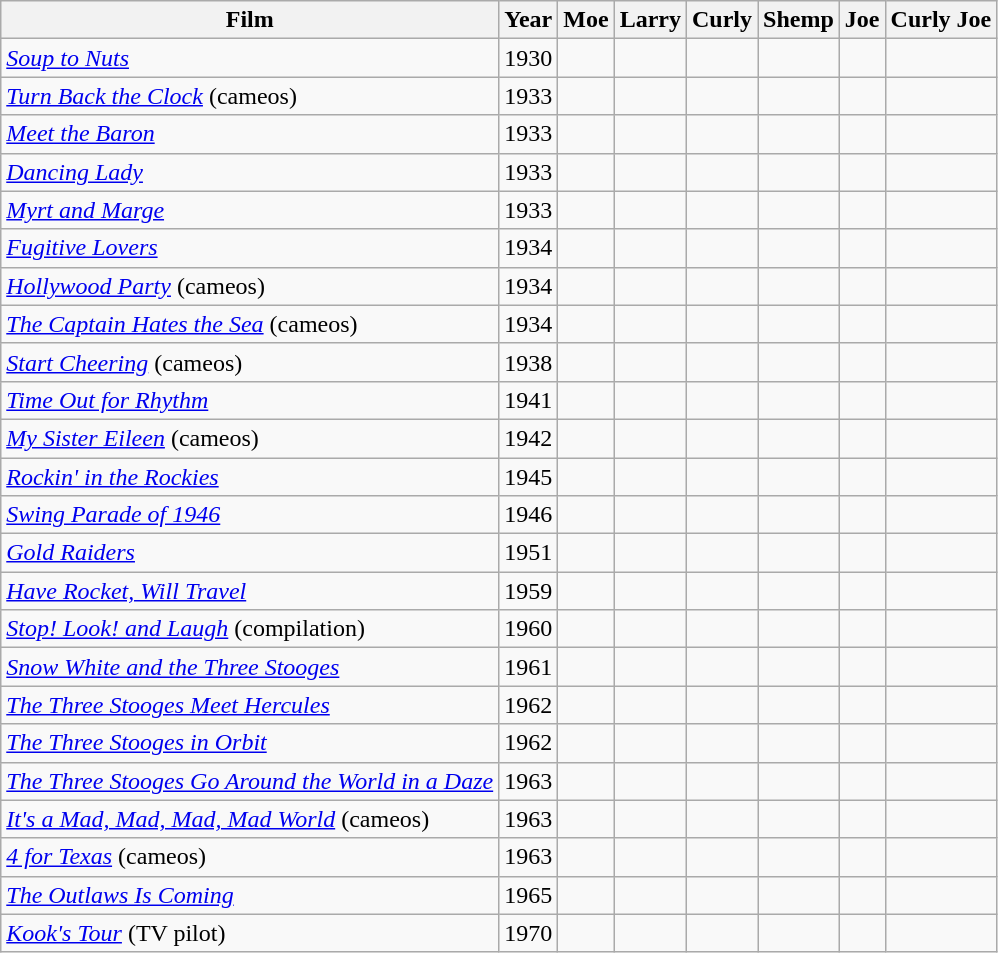<table class="wikitable">
<tr>
<th>Film</th>
<th>Year</th>
<th>Moe</th>
<th>Larry</th>
<th>Curly</th>
<th>Shemp</th>
<th>Joe</th>
<th>Curly Joe</th>
</tr>
<tr>
<td><em><a href='#'>Soup to Nuts</a></em></td>
<td>1930</td>
<td style="text-align:center;"></td>
<td style="text-align:center;"></td>
<td></td>
<td style="text-align:center;"></td>
<td></td>
<td></td>
</tr>
<tr>
<td><em><a href='#'>Turn Back the Clock</a></em> (cameos)</td>
<td>1933</td>
<td style="text-align:center;"></td>
<td style="text-align:center;"></td>
<td style="text-align:center;"></td>
<td></td>
<td></td>
<td></td>
</tr>
<tr>
<td><em><a href='#'>Meet the Baron</a></em></td>
<td>1933</td>
<td style="text-align:center;"></td>
<td style="text-align:center;"></td>
<td style="text-align:center;"></td>
<td></td>
<td></td>
<td></td>
</tr>
<tr>
<td><em><a href='#'>Dancing Lady</a></em></td>
<td>1933</td>
<td style="text-align:center;"></td>
<td style="text-align:center;"></td>
<td style="text-align:center;"></td>
<td></td>
<td></td>
<td></td>
</tr>
<tr>
<td><em><a href='#'>Myrt and Marge</a></em></td>
<td>1933</td>
<td style="text-align:center;"></td>
<td style="text-align:center;"></td>
<td style="text-align:center;"></td>
<td></td>
<td></td>
<td></td>
</tr>
<tr>
<td><em><a href='#'>Fugitive Lovers</a></em></td>
<td>1934</td>
<td style="text-align:center;"></td>
<td style="text-align:center;"></td>
<td style="text-align:center;"></td>
<td></td>
<td></td>
<td></td>
</tr>
<tr>
<td><em><a href='#'>Hollywood Party</a></em> (cameos)</td>
<td>1934</td>
<td style="text-align:center;"></td>
<td style="text-align:center;"></td>
<td style="text-align:center;"></td>
<td></td>
<td></td>
<td></td>
</tr>
<tr>
<td><em><a href='#'>The Captain Hates the Sea</a></em> (cameos)</td>
<td>1934</td>
<td style="text-align:center;"></td>
<td style="text-align:center;"></td>
<td style="text-align:center;"></td>
<td></td>
<td></td>
<td></td>
</tr>
<tr>
<td><em><a href='#'>Start Cheering</a></em> (cameos)</td>
<td>1938</td>
<td style="text-align:center;"></td>
<td style="text-align:center;"></td>
<td style="text-align:center;"></td>
<td></td>
<td></td>
<td></td>
</tr>
<tr>
<td><em><a href='#'>Time Out for Rhythm</a></em></td>
<td>1941</td>
<td style="text-align:center;"></td>
<td style="text-align:center;"></td>
<td style="text-align:center;"></td>
<td></td>
<td></td>
<td></td>
</tr>
<tr>
<td><em><a href='#'>My Sister Eileen</a></em> (cameos)</td>
<td>1942</td>
<td style="text-align:center;"></td>
<td style="text-align:center;"></td>
<td style="text-align:center;"></td>
<td></td>
<td></td>
<td></td>
</tr>
<tr>
<td><em><a href='#'>Rockin' in the Rockies</a></em></td>
<td>1945</td>
<td style="text-align:center;"></td>
<td style="text-align:center;"></td>
<td style="text-align:center;"></td>
<td></td>
<td></td>
<td></td>
</tr>
<tr>
<td><em><a href='#'>Swing Parade of 1946</a></em></td>
<td>1946</td>
<td style="text-align:center;"></td>
<td style="text-align:center;"></td>
<td style="text-align:center;"></td>
<td></td>
<td></td>
<td></td>
</tr>
<tr>
<td><em><a href='#'>Gold Raiders</a></em></td>
<td>1951</td>
<td style="text-align:center;"></td>
<td style="text-align:center;"></td>
<td></td>
<td style="text-align:center;"></td>
<td></td>
<td></td>
</tr>
<tr>
<td><em><a href='#'>Have Rocket, Will Travel</a></em></td>
<td>1959</td>
<td style="text-align:center;"></td>
<td style="text-align:center;"></td>
<td></td>
<td></td>
<td></td>
<td style="text-align:center;"></td>
</tr>
<tr>
<td><em><a href='#'>Stop! Look! and Laugh</a></em> (compilation)</td>
<td>1960</td>
<td style="text-align:center;"></td>
<td style="text-align:center;"></td>
<td style="text-align:center;"></td>
<td></td>
<td></td>
<td></td>
</tr>
<tr>
<td><em><a href='#'>Snow White and the Three Stooges</a></em></td>
<td>1961</td>
<td style="text-align:center;"></td>
<td style="text-align:center;"></td>
<td></td>
<td></td>
<td></td>
<td style="text-align:center;"></td>
</tr>
<tr>
<td><em><a href='#'>The Three Stooges Meet Hercules</a></em></td>
<td>1962</td>
<td style="text-align:center;"></td>
<td style="text-align:center;"></td>
<td></td>
<td></td>
<td></td>
<td style="text-align:center;"></td>
</tr>
<tr>
<td><em><a href='#'>The Three Stooges in Orbit</a></em></td>
<td>1962</td>
<td style="text-align:center;"></td>
<td style="text-align:center;"></td>
<td></td>
<td></td>
<td></td>
<td style="text-align:center;"></td>
</tr>
<tr>
<td><em><a href='#'>The Three Stooges Go Around the World in a Daze</a></em></td>
<td>1963</td>
<td style="text-align:center;"></td>
<td style="text-align:center;"></td>
<td></td>
<td></td>
<td></td>
<td style="text-align:center;"></td>
</tr>
<tr>
<td><em><a href='#'>It's a Mad, Mad, Mad, Mad World</a></em> (cameos)</td>
<td>1963</td>
<td style="text-align:center;"></td>
<td style="text-align:center;"></td>
<td></td>
<td></td>
<td></td>
<td style="text-align:center;"></td>
</tr>
<tr>
<td><em><a href='#'>4 for Texas</a></em> (cameos)</td>
<td>1963</td>
<td style="text-align:center;"></td>
<td style="text-align:center;"></td>
<td></td>
<td></td>
<td></td>
<td style="text-align:center;"></td>
</tr>
<tr>
<td><em><a href='#'>The Outlaws Is Coming</a></em></td>
<td>1965</td>
<td style="text-align:center;"></td>
<td style="text-align:center;"></td>
<td></td>
<td></td>
<td></td>
<td style="text-align:center;"></td>
</tr>
<tr>
<td><em><a href='#'>Kook's Tour</a></em> (TV pilot)</td>
<td>1970</td>
<td style="text-align:center;"></td>
<td style="text-align:center;"></td>
<td></td>
<td></td>
<td></td>
<td style="text-align:center;"></td>
</tr>
</table>
